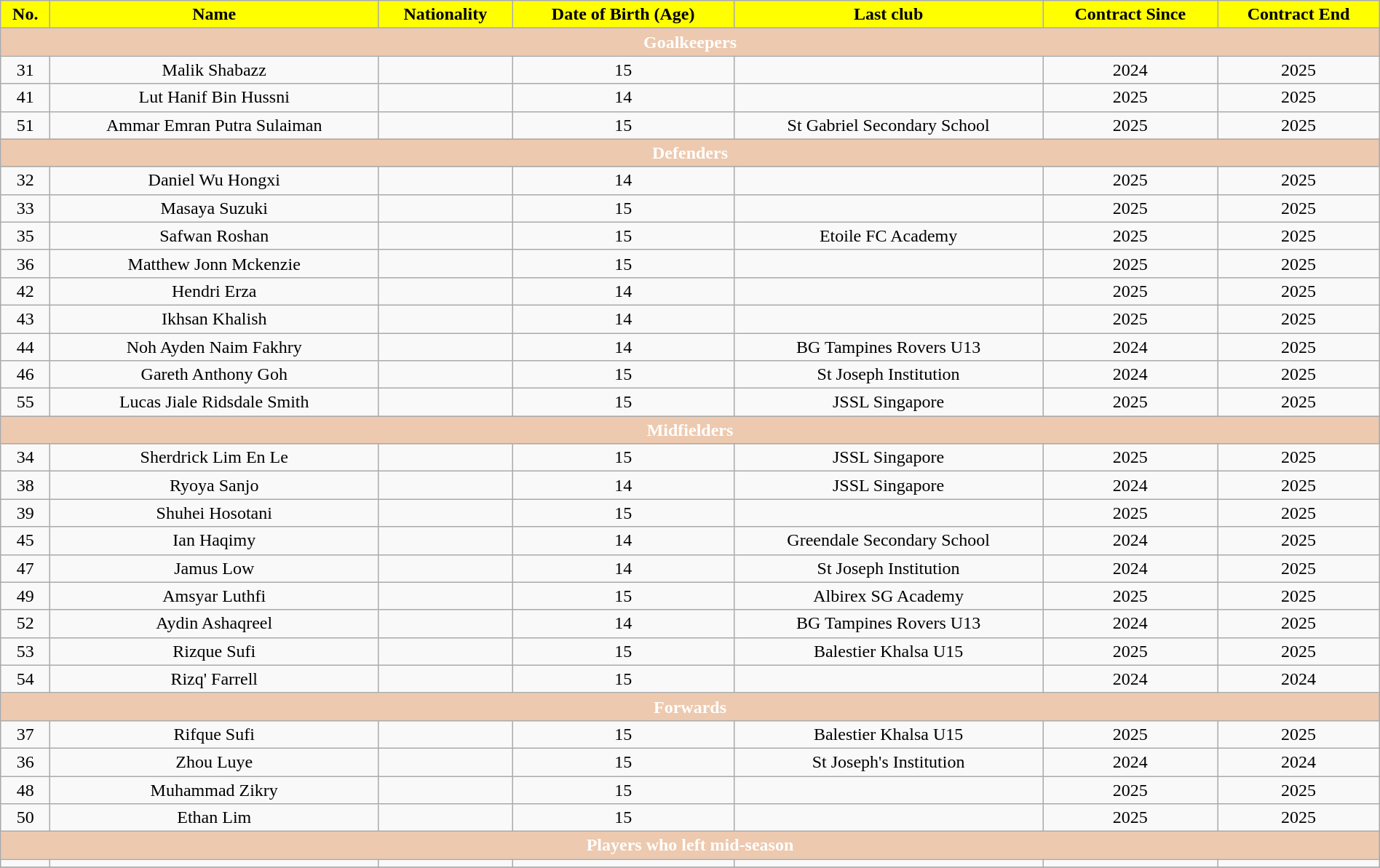<table class="wikitable" style="text-align:center; font-size:100%; width:100%;">
<tr>
<th style="background:#FFFF00; color:black; text-align:center;">No.</th>
<th style="background:#FFFF00; color:black; text-align:center;">Name</th>
<th style="background:#FFFF00; color:black; text-align:center;">Nationality</th>
<th style="background:#FFFF00; color:black; text-align:center;">Date of Birth (Age)</th>
<th style="background:#FFFF00; color:black; text-align:center;">Last club</th>
<th style="background:#FFFF00; color:black; text-align:center;">Contract Since</th>
<th style="background:#FFFF00; color:black; text-align:center;">Contract End</th>
</tr>
<tr>
<th colspan="7" style="background:#EDC9AF; color:white; text-align:center;">Goalkeepers</th>
</tr>
<tr>
<td>31</td>
<td>Malik Shabazz</td>
<td></td>
<td>15</td>
<td></td>
<td>2024</td>
<td>2025</td>
</tr>
<tr>
<td>41</td>
<td>Lut Hanif Bin Hussni</td>
<td></td>
<td>14</td>
<td></td>
<td>2025</td>
<td>2025</td>
</tr>
<tr>
<td>51</td>
<td>Ammar Emran Putra Sulaiman</td>
<td></td>
<td>15</td>
<td> St Gabriel Secondary School</td>
<td>2025</td>
<td>2025</td>
</tr>
<tr>
<th colspan="7" style="background:#EDC9AF; color:white; text-align:center;">Defenders</th>
</tr>
<tr>
<td>32</td>
<td>Daniel Wu Hongxi</td>
<td></td>
<td>14</td>
<td></td>
<td>2025</td>
<td>2025</td>
</tr>
<tr>
<td>33</td>
<td>Masaya Suzuki</td>
<td></td>
<td>15</td>
<td></td>
<td>2025</td>
<td>2025</td>
</tr>
<tr>
<td>35</td>
<td>Safwan Roshan</td>
<td></td>
<td>15</td>
<td> Etoile FC Academy</td>
<td>2025</td>
<td>2025</td>
</tr>
<tr>
<td>36</td>
<td>Matthew Jonn Mckenzie</td>
<td></td>
<td>15</td>
<td></td>
<td>2025</td>
<td>2025</td>
</tr>
<tr>
<td>42</td>
<td>Hendri Erza</td>
<td></td>
<td>14</td>
<td></td>
<td>2025</td>
<td>2025</td>
</tr>
<tr>
<td>43</td>
<td>Ikhsan Khalish</td>
<td></td>
<td>14</td>
<td></td>
<td>2025</td>
<td>2025</td>
</tr>
<tr>
<td>44</td>
<td>Noh Ayden Naim Fakhry</td>
<td></td>
<td>14</td>
<td> BG Tampines Rovers U13</td>
<td>2024</td>
<td>2025</td>
</tr>
<tr>
<td>46</td>
<td>Gareth Anthony Goh</td>
<td></td>
<td>15</td>
<td> St Joseph Institution</td>
<td>2024</td>
<td>2025</td>
</tr>
<tr>
<td>55</td>
<td>Lucas Jiale Ridsdale Smith</td>
<td></td>
<td>15</td>
<td> JSSL Singapore</td>
<td>2025</td>
<td>2025</td>
</tr>
<tr>
<th colspan="7" style="background:#EDC9AF; color:white; text-align:center;">Midfielders</th>
</tr>
<tr>
<td>34</td>
<td>Sherdrick Lim En Le</td>
<td></td>
<td>15</td>
<td> JSSL Singapore</td>
<td>2025</td>
<td>2025</td>
</tr>
<tr>
<td>38</td>
<td>Ryoya Sanjo</td>
<td></td>
<td>14</td>
<td> JSSL Singapore</td>
<td>2024</td>
<td>2025</td>
</tr>
<tr>
<td>39</td>
<td>Shuhei Hosotani</td>
<td></td>
<td>15</td>
<td></td>
<td>2025</td>
<td>2025</td>
</tr>
<tr>
<td>45</td>
<td>Ian Haqimy</td>
<td></td>
<td>14</td>
<td> Greendale Secondary School</td>
<td>2024</td>
<td>2025</td>
</tr>
<tr>
<td>47</td>
<td>Jamus Low</td>
<td></td>
<td>14</td>
<td> St Joseph Institution</td>
<td>2024</td>
<td>2025</td>
</tr>
<tr>
<td>49</td>
<td>Amsyar Luthfi</td>
<td></td>
<td>15</td>
<td> Albirex SG Academy</td>
<td>2025</td>
<td>2025</td>
</tr>
<tr>
<td>52</td>
<td>Aydin Ashaqreel</td>
<td></td>
<td>14</td>
<td> BG Tampines Rovers U13</td>
<td>2024</td>
<td>2025</td>
</tr>
<tr>
<td>53</td>
<td>Rizque Sufi</td>
<td></td>
<td>15</td>
<td> Balestier Khalsa U15</td>
<td>2025</td>
<td>2025</td>
</tr>
<tr>
<td>54</td>
<td>Rizq' Farrell</td>
<td></td>
<td>15</td>
<td></td>
<td>2024</td>
<td>2024</td>
</tr>
<tr>
<th colspan="7" style="background:#EDC9AF; color:white; text-align:center;">Forwards</th>
</tr>
<tr>
<td>37</td>
<td>Rifque Sufi</td>
<td></td>
<td>15</td>
<td> Balestier Khalsa U15</td>
<td>2025</td>
<td>2025</td>
</tr>
<tr>
<td>36</td>
<td>Zhou Luye</td>
<td></td>
<td>15</td>
<td> St Joseph's Institution</td>
<td>2024</td>
<td>2024</td>
</tr>
<tr>
<td>48</td>
<td>Muhammad Zikry</td>
<td></td>
<td>15</td>
<td></td>
<td>2025</td>
<td>2025</td>
</tr>
<tr>
<td>50</td>
<td>Ethan Lim</td>
<td></td>
<td>15</td>
<td></td>
<td>2025</td>
<td>2025</td>
</tr>
<tr>
<th colspan="7" style="background:#EDC9AF; color:white; text-align:center;">Players who left mid-season</th>
</tr>
<tr>
<td></td>
<td></td>
<td></td>
<td></td>
<td></td>
<td></td>
<td></td>
</tr>
<tr>
</tr>
</table>
